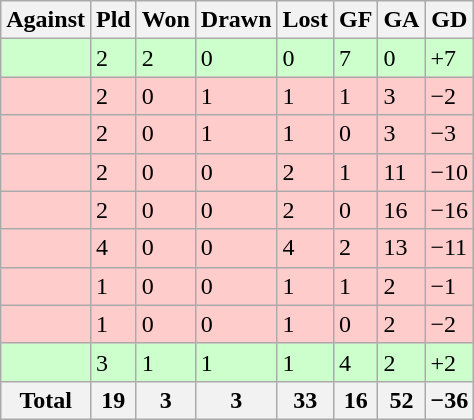<table class="sortable wikitable">
<tr>
<th>Against</th>
<th>Pld</th>
<th>Won</th>
<th>Drawn</th>
<th>Lost</th>
<th>GF</th>
<th>GA</th>
<th>GD</th>
</tr>
<tr bgcolor=#CCFFCC>
<td style="text-align:left;"></td>
<td>2</td>
<td>2</td>
<td>0</td>
<td>0</td>
<td>7</td>
<td>0</td>
<td>+7</td>
</tr>
<tr bgcolor=#FFCCCC>
<td style="text-align:left;"></td>
<td>2</td>
<td>0</td>
<td>1</td>
<td>1</td>
<td>1</td>
<td>3</td>
<td>−2</td>
</tr>
<tr bgcolor=#FFCCCC>
<td style="text-align:left;"></td>
<td>2</td>
<td>0</td>
<td>1</td>
<td>1</td>
<td>0</td>
<td>3</td>
<td>−3</td>
</tr>
<tr bgcolor=#FFCCCC>
<td style="text-align:left;"></td>
<td>2</td>
<td>0</td>
<td>0</td>
<td>2</td>
<td>1</td>
<td>11</td>
<td>−10</td>
</tr>
<tr bgcolor=#FFCCCC>
<td style="text-align:left;"></td>
<td>2</td>
<td>0</td>
<td>0</td>
<td>2</td>
<td>0</td>
<td>16</td>
<td>−16</td>
</tr>
<tr bgcolor=#FFCCCC>
<td style="text-align:left;"></td>
<td>4</td>
<td>0</td>
<td>0</td>
<td>4</td>
<td>2</td>
<td>13</td>
<td>−11</td>
</tr>
<tr bgcolor=#FFCCCC>
<td style="text-align:left;"></td>
<td>1</td>
<td>0</td>
<td>0</td>
<td>1</td>
<td>1</td>
<td>2</td>
<td>−1</td>
</tr>
<tr bgcolor=#FFCCCC>
<td style="text-align:left;"></td>
<td>1</td>
<td>0</td>
<td>0</td>
<td>1</td>
<td>0</td>
<td>2</td>
<td>−2</td>
</tr>
<tr bgcolor=#CCFFCC>
<td style="text-align:left;"></td>
<td>3</td>
<td>1</td>
<td>1</td>
<td>1</td>
<td>4</td>
<td>2</td>
<td>+2</td>
</tr>
<tr class="sortbottom">
<th>Total</th>
<th>19</th>
<th>3</th>
<th>3</th>
<th>33</th>
<th>16</th>
<th>52</th>
<th>−36</th>
</tr>
</table>
